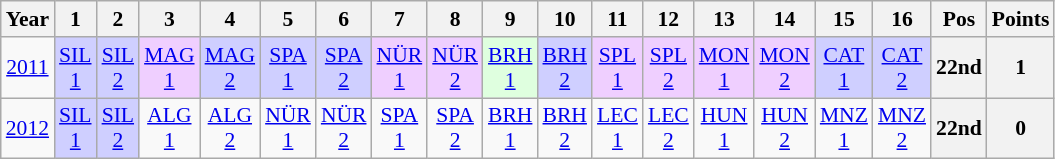<table class="wikitable" style="text-align:center; font-size:90%">
<tr>
<th>Year</th>
<th>1</th>
<th>2</th>
<th>3</th>
<th>4</th>
<th>5</th>
<th>6</th>
<th>7</th>
<th>8</th>
<th>9</th>
<th>10</th>
<th>11</th>
<th>12</th>
<th>13</th>
<th>14</th>
<th>15</th>
<th>16</th>
<th>Pos</th>
<th>Points</th>
</tr>
<tr>
<td><a href='#'>2011</a></td>
<td style="background:#CFCFFF;"><a href='#'>SIL<br>1</a><br></td>
<td style="background:#CFCFFF;"><a href='#'>SIL<br>2</a><br></td>
<td style="background:#EFCFFF;"><a href='#'>MAG<br>1</a><br></td>
<td style="background:#CFCFFF;"><a href='#'>MAG<br>2</a><br></td>
<td style="background:#CFCFFF;"><a href='#'>SPA<br>1</a><br></td>
<td style="background:#CFCFFF;"><a href='#'>SPA<br>2</a><br></td>
<td style="background:#EFCFFF;"><a href='#'>NÜR<br>1</a><br></td>
<td style="background:#EFCFFF;"><a href='#'>NÜR<br>2</a><br></td>
<td style="background:#DFFFDF;"><a href='#'>BRH<br>1</a><br></td>
<td style="background:#CFCFFF;"><a href='#'>BRH<br>2</a><br></td>
<td style="background:#EFCFFF;"><a href='#'>SPL<br>1</a><br></td>
<td style="background:#EFCFFF;"><a href='#'>SPL<br>2</a><br></td>
<td style="background:#EFCFFF;"><a href='#'>MON<br>1</a><br></td>
<td style="background:#EFCFFF;"><a href='#'>MON<br>2</a><br></td>
<td style="background:#CFCFFF;"><a href='#'>CAT<br>1</a><br></td>
<td style="background:#CFCFFF;"><a href='#'>CAT<br>2</a><br></td>
<th>22nd</th>
<th>1</th>
</tr>
<tr>
<td><a href='#'>2012</a></td>
<td style="background:#CFCFFF;"><a href='#'>SIL<br>1</a><br></td>
<td style="background:#CFCFFF;"><a href='#'>SIL<br>2</a><br></td>
<td><a href='#'>ALG<br>1</a></td>
<td><a href='#'>ALG<br>2</a></td>
<td><a href='#'>NÜR<br>1</a></td>
<td><a href='#'>NÜR<br>2</a></td>
<td><a href='#'>SPA<br>1</a></td>
<td><a href='#'>SPA<br>2</a></td>
<td><a href='#'>BRH<br>1</a></td>
<td><a href='#'>BRH<br>2</a></td>
<td><a href='#'>LEC<br>1</a></td>
<td><a href='#'>LEC<br>2</a></td>
<td><a href='#'>HUN<br>1</a></td>
<td><a href='#'>HUN<br>2</a></td>
<td><a href='#'>MNZ<br>1</a></td>
<td><a href='#'>MNZ<br>2</a></td>
<th>22nd</th>
<th>0</th>
</tr>
</table>
